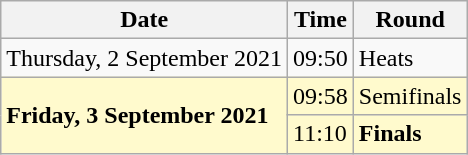<table class="wikitable">
<tr>
<th>Date</th>
<th>Time</th>
<th>Round</th>
</tr>
<tr>
<td>Thursday, 2 September 2021</td>
<td>09:50</td>
<td>Heats</td>
</tr>
<tr style=background:lemonchiffon>
<td rowspan=2><strong>Friday, 3 September 2021</strong></td>
<td>09:58</td>
<td>Semifinals</td>
</tr>
<tr style=background:lemonchiffon>
<td>11:10</td>
<td><strong>Finals</strong></td>
</tr>
</table>
